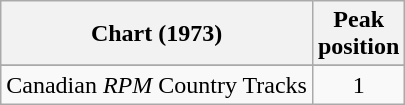<table class="wikitable sortable">
<tr>
<th align="left">Chart (1973)</th>
<th align="center">Peak<br>position</th>
</tr>
<tr>
</tr>
<tr>
</tr>
<tr>
<td align="left">Canadian <em>RPM</em> Country Tracks</td>
<td align="center">1</td>
</tr>
</table>
